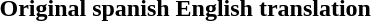<table>
<tr>
<th>Original spanish</th>
<th>English translation</th>
</tr>
<tr>
<td></td>
<td></td>
</tr>
</table>
